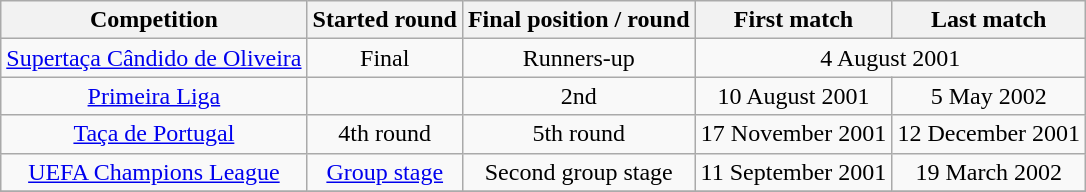<table class="wikitable" style="text-align:center;">
<tr>
<th>Competition</th>
<th>Started round</th>
<th>Final position / round</th>
<th>First match</th>
<th>Last match</th>
</tr>
<tr>
<td><a href='#'>Supertaça Cândido de Oliveira</a></td>
<td>Final</td>
<td>Runners-up</td>
<td colspan="2">4 August 2001</td>
</tr>
<tr>
<td><a href='#'>Primeira Liga</a></td>
<td></td>
<td>2nd</td>
<td>10 August 2001</td>
<td>5 May 2002</td>
</tr>
<tr>
<td><a href='#'>Taça de Portugal</a></td>
<td>4th round</td>
<td>5th round</td>
<td>17 November 2001</td>
<td>12 December 2001</td>
</tr>
<tr>
<td><a href='#'>UEFA Champions League</a></td>
<td><a href='#'>Group stage</a></td>
<td>Second group stage</td>
<td>11 September 2001</td>
<td>19 March 2002</td>
</tr>
<tr>
</tr>
</table>
